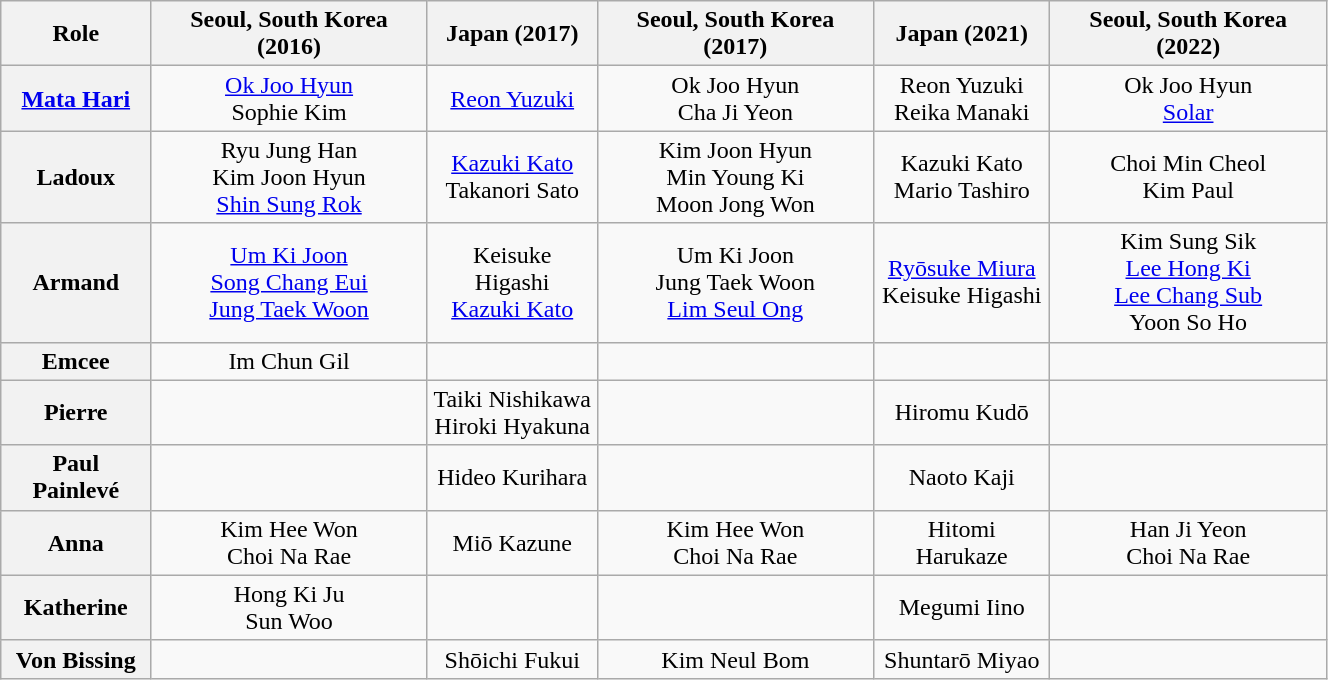<table class="wikitable" style="width:70%;">
<tr>
<th>Role</th>
<th>Seoul, South Korea (2016)</th>
<th>Japan (2017)</th>
<th>Seoul, South Korea (2017)</th>
<th>Japan (2021)</th>
<th>Seoul, South Korea (2022)</th>
</tr>
<tr>
<th scope="row"><a href='#'>Mata Hari</a></th>
<td style="text-align:center;"><a href='#'>Ok Joo Hyun</a><br> Sophie Kim</td>
<td style="text-align:center;"><a href='#'>Reon Yuzuki</a></td>
<td style="text-align:center;">Ok Joo Hyun<br> Cha Ji Yeon</td>
<td style="text-align:center;">Reon Yuzuki<br>Reika Manaki</td>
<td style="text-align:center;">Ok Joo Hyun<br> <a href='#'>Solar</a></td>
</tr>
<tr>
<th scope="row">Ladoux</th>
<td style="text-align:center;">Ryu Jung Han  <br> Kim Joon Hyun  <br> <a href='#'>Shin Sung Rok</a></td>
<td style="text-align:center;"><a href='#'>Kazuki Kato</a> <br> Takanori Sato</td>
<td style="text-align:center;">Kim Joon Hyun <br> Min Young Ki <br>  Moon Jong Won</td>
<td style="text-align:center;">Kazuki Kato <br> Mario Tashiro</td>
<td style="text-align:center;">Choi Min Cheol <br> Kim Paul</td>
</tr>
<tr>
<th scope="row">Armand</th>
<td style="text-align:center;"><a href='#'>Um Ki Joon</a>  <br> <a href='#'>Song Chang Eui</a>  <br> <a href='#'>Jung Taek Woon</a></td>
<td style="text-align:center;">Keisuke Higashi <br> <a href='#'>Kazuki Kato</a></td>
<td style="text-align:center;">Um Ki Joon <br> Jung Taek Woon <br> <a href='#'>Lim Seul Ong</a></td>
<td style="text-align:center;"><a href='#'>Ryōsuke Miura</a> <br>  Keisuke Higashi</td>
<td style="text-align:center;">Kim Sung Sik <br> <a href='#'>Lee Hong Ki</a> <br> <a href='#'>Lee Chang Sub</a> <br> Yoon So Ho</td>
</tr>
<tr>
<th scope="row">Emcee</th>
<td style="text-align:center;">Im Chun Gil</td>
<td style="text-align:center;"></td>
<td style="text-align:center;"></td>
<td style="text-align:center;"></td>
<td style="text-align:center;"></td>
</tr>
<tr>
<th scope="row">Pierre</th>
<td style="text-align:center;"></td>
<td style="text-align:center;">Taiki Nishikawa  <br> Hiroki Hyakuna</td>
<td style="text-align:center;"></td>
<td style="text-align:center;">Hiromu Kudō</td>
<td style="text-align:center;"></td>
</tr>
<tr>
<th scope="row">Paul Painlevé</th>
<td style="text-align:center;"></td>
<td style="text-align:center;">Hideo Kurihara</td>
<td style="text-align:center;"></td>
<td style="text-align:center;">Naoto Kaji</td>
<td style="text-align:center;"></td>
</tr>
<tr>
<th scope="row">Anna</th>
<td style="text-align:center;">Kim Hee Won <br> Choi Na Rae</td>
<td style="text-align:center;">Miō Kazune</td>
<td style="text-align:center;">Kim Hee Won <br> Choi Na Rae</td>
<td style="text-align:center;">Hitomi Harukaze</td>
<td style="text-align:center;">Han Ji Yeon <br> Choi Na Rae</td>
</tr>
<tr>
<th scope="row">Katherine</th>
<td style="text-align:center;">Hong Ki Ju  <br> Sun Woo</td>
<td style="text-align:center;"></td>
<td style="text-align:center;"></td>
<td style="text-align:center;">Megumi Iino</td>
<td style="text-align:center;"></td>
</tr>
<tr>
<th scope="row">Von Bissing</th>
<td style="text-align:center;"></td>
<td style="text-align:center;">Shōichi Fukui</td>
<td style="text-align:center;">Kim Neul Bom</td>
<td style="text-align:center;">Shuntarō Miyao</td>
<td style="text-align:center;"></td>
</tr>
</table>
